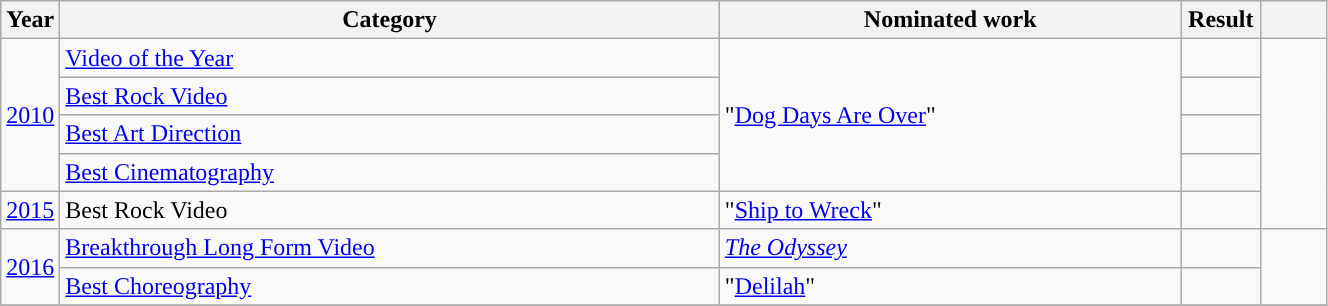<table class="wikitable plainrowheaders" style="width:70%;">
<tr>
<th scope="col" style="width:4%;">Year</th>
<th scope="col" style="width:50%;">Category</th>
<th scope="col" style="width:35%;">Nominated work</th>
<th scope="col" style="width:6%;">Result</th>
<th scope="col" style="width:6%;"></th>
</tr>
<tr>
<td style="text-align:center;" rowspan="4"><a href='#'>2010</a></td>
<td><a href='#'>Video of the Year</a></td>
<td rowspan="4">"<a href='#'>Dog Days Are Over</a>"</td>
<td></td>
</tr>
<tr>
<td><a href='#'>Best Rock Video</a></td>
<td></td>
</tr>
<tr>
<td><a href='#'>Best Art Direction</a></td>
<td></td>
</tr>
<tr>
<td><a href='#'>Best Cinematography</a></td>
<td></td>
</tr>
<tr>
<td><a href='#'>2015</a></td>
<td>Best Rock Video</td>
<td>"<a href='#'>Ship to Wreck</a>"</td>
<td></td>
</tr>
<tr>
<td style="text-align:center;" rowspan="2"><a href='#'>2016</a></td>
<td><a href='#'>Breakthrough Long Form Video</a></td>
<td><em><a href='#'>The Odyssey</a></em></td>
<td></td>
<td rowspan="2" style="text-align:center;"></td>
</tr>
<tr>
<td><a href='#'>Best Choreography</a></td>
<td>"<a href='#'>Delilah</a>"</td>
<td></td>
</tr>
<tr>
</tr>
</table>
